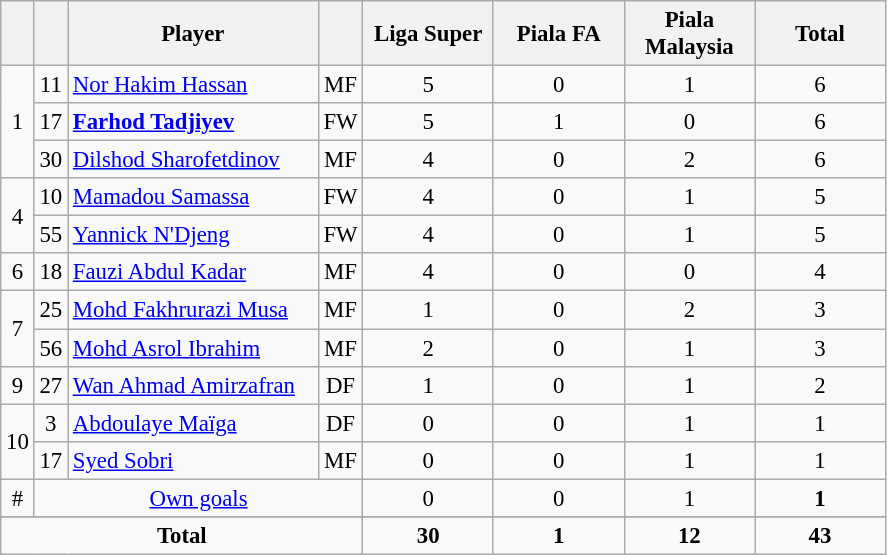<table class="wikitable sortable" style="font-size: 95%; text-align: center;">
<tr>
<th width=10></th>
<th width=10></th>
<th scope=col style="width:160px;"><strong>Player</strong></th>
<th width=10></th>
<th width=80>Liga Super</th>
<th width=80>Piala FA</th>
<th width=80>Piala Malaysia</th>
<th width=80>Total</th>
</tr>
<tr>
<td rowspan=3>1</td>
<td>11</td>
<td align=left> <a href='#'>Nor Hakim Hassan</a></td>
<td>MF</td>
<td>5</td>
<td>0</td>
<td>1</td>
<td>6</td>
</tr>
<tr>
<td>17</td>
<td align=left> <strong><a href='#'>Farhod Tadjiyev</a></strong></td>
<td>FW</td>
<td>5</td>
<td>1</td>
<td>0</td>
<td>6</td>
</tr>
<tr>
<td>30</td>
<td align=left> <a href='#'>Dilshod Sharofetdinov</a></td>
<td>MF</td>
<td>4</td>
<td>0</td>
<td>2</td>
<td>6</td>
</tr>
<tr>
<td rowspan=2>4</td>
<td>10</td>
<td align=left> <a href='#'>Mamadou Samassa</a></td>
<td>FW</td>
<td>4</td>
<td>0</td>
<td>1</td>
<td>5</td>
</tr>
<tr>
<td>55</td>
<td align=left> <a href='#'>Yannick N'Djeng</a></td>
<td>FW</td>
<td>4</td>
<td>0</td>
<td>1</td>
<td>5</td>
</tr>
<tr>
<td rowspan=1>6</td>
<td>18</td>
<td align=left> <a href='#'>Fauzi Abdul Kadar</a></td>
<td>MF</td>
<td>4</td>
<td>0</td>
<td>0</td>
<td>4</td>
</tr>
<tr>
<td rowspan=2>7</td>
<td>25</td>
<td align=left> <a href='#'>Mohd Fakhrurazi Musa</a></td>
<td>MF</td>
<td>1</td>
<td>0</td>
<td>2</td>
<td>3</td>
</tr>
<tr>
<td>56</td>
<td align=left> <a href='#'>Mohd Asrol Ibrahim</a></td>
<td>MF</td>
<td>2</td>
<td>0</td>
<td>1</td>
<td>3</td>
</tr>
<tr>
<td rowspan=1>9</td>
<td>27</td>
<td align=left> <a href='#'>Wan Ahmad Amirzafran</a></td>
<td>DF</td>
<td>1</td>
<td>0</td>
<td>1</td>
<td>2</td>
</tr>
<tr>
<td rowspan=2>10</td>
<td>3</td>
<td align=left> <a href='#'>Abdoulaye Maïga</a></td>
<td>DF</td>
<td>0</td>
<td>0</td>
<td>1</td>
<td>1</td>
</tr>
<tr>
<td>17</td>
<td align=left> <a href='#'>Syed Sobri</a></td>
<td>MF</td>
<td>0</td>
<td>0</td>
<td>1</td>
<td>1</td>
</tr>
<tr>
<td>#</td>
<td colspan="3"><a href='#'>Own goals</a></td>
<td>0</td>
<td>0</td>
<td>1</td>
<td><strong>1</strong></td>
</tr>
<tr>
</tr>
<tr class="sortbottom">
<td colspan=4><strong>Total</strong></td>
<td><strong>30</strong></td>
<td><strong>1</strong></td>
<td><strong>12</strong></td>
<td><strong>43</strong></td>
</tr>
</table>
